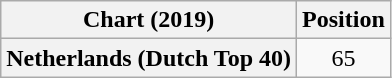<table class="wikitable plainrowheaders" style="text-align:center">
<tr>
<th scope="col">Chart (2019)</th>
<th scope="col">Position</th>
</tr>
<tr>
<th scope="row">Netherlands (Dutch Top 40)</th>
<td>65</td>
</tr>
</table>
